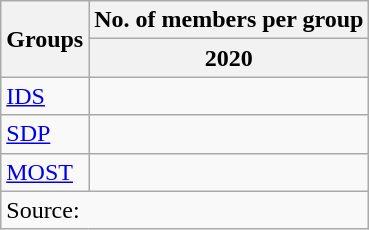<table class="wikitable mw-collapsible">
<tr>
<th rowspan="2">Groups</th>
<th>No. of members per group</th>
</tr>
<tr>
<th>2020</th>
</tr>
<tr>
<td><a href='#'>IDS</a></td>
<td></td>
</tr>
<tr>
<td><a href='#'>SDP</a></td>
<td></td>
</tr>
<tr>
<td><a href='#'>MOST</a></td>
<td></td>
</tr>
<tr>
<td colspan="2">Source:</td>
</tr>
</table>
